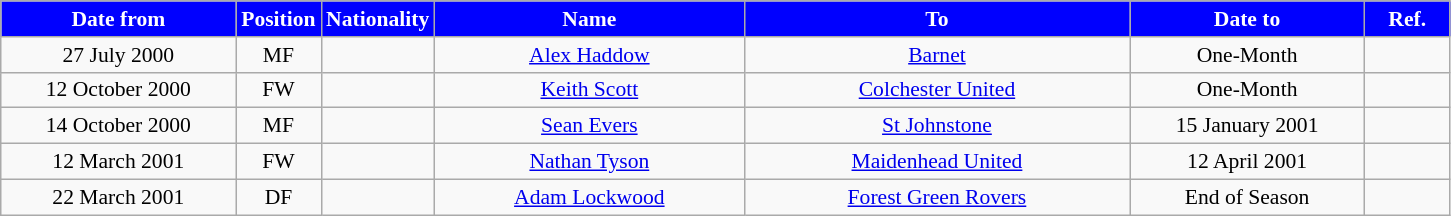<table class="wikitable"  style="text-align:center; font-size:90%; ">
<tr>
<th style="background:#00f; color:white; width:150px;">Date from</th>
<th style="background:#00f; color:white; width:50px;">Position</th>
<th style="background:#00f; color:white; width:50px;">Nationality</th>
<th style="background:#00f; color:white; width:200px;">Name</th>
<th style="background:#00f; color:white; width:250px;">To</th>
<th style="background:#00f; color:white; width:150px;">Date to</th>
<th style="background:#00f; color:white; width:50px;">Ref.</th>
</tr>
<tr>
<td>27 July 2000</td>
<td>MF</td>
<td></td>
<td><a href='#'>Alex Haddow</a></td>
<td><a href='#'>Barnet</a></td>
<td>One-Month</td>
<td></td>
</tr>
<tr>
<td>12 October 2000</td>
<td>FW</td>
<td></td>
<td><a href='#'>Keith Scott</a></td>
<td><a href='#'>Colchester United</a></td>
<td>One-Month</td>
<td></td>
</tr>
<tr>
<td>14 October 2000</td>
<td>MF</td>
<td></td>
<td><a href='#'>Sean Evers</a></td>
<td><a href='#'>St Johnstone</a></td>
<td>15 January 2001</td>
<td></td>
</tr>
<tr>
<td>12 March 2001</td>
<td>FW</td>
<td></td>
<td><a href='#'>Nathan Tyson</a></td>
<td><a href='#'>Maidenhead United</a></td>
<td>12 April 2001</td>
<td></td>
</tr>
<tr>
<td>22 March 2001</td>
<td>DF</td>
<td></td>
<td><a href='#'>Adam Lockwood</a></td>
<td><a href='#'>Forest Green Rovers</a></td>
<td>End of Season</td>
<td></td>
</tr>
</table>
